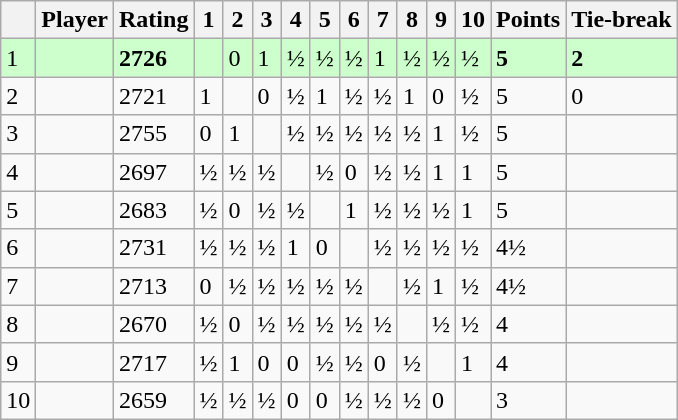<table class=wikitable>
<tr>
<th></th>
<th>Player</th>
<th>Rating</th>
<th>1</th>
<th>2</th>
<th>3</th>
<th>4</th>
<th>5</th>
<th>6</th>
<th>7</th>
<th>8</th>
<th>9</th>
<th>10</th>
<th>Points</th>
<th>Tie-break</th>
</tr>
<tr style="background:#ccffcc">
<td>1</td>
<td><strong></strong></td>
<td><strong>2726</strong></td>
<td></td>
<td>0</td>
<td>1</td>
<td>½</td>
<td>½</td>
<td>½</td>
<td>1</td>
<td>½</td>
<td>½</td>
<td>½</td>
<td><strong>5</strong></td>
<td><strong>2</strong></td>
</tr>
<tr>
<td>2</td>
<td></td>
<td>2721</td>
<td>1</td>
<td></td>
<td>0</td>
<td>½</td>
<td>1</td>
<td>½</td>
<td>½</td>
<td>1</td>
<td>0</td>
<td>½</td>
<td>5</td>
<td>0</td>
</tr>
<tr>
<td>3</td>
<td></td>
<td>2755</td>
<td>0</td>
<td>1</td>
<td></td>
<td>½</td>
<td>½</td>
<td>½</td>
<td>½</td>
<td>½</td>
<td>1</td>
<td>½</td>
<td>5</td>
<td></td>
</tr>
<tr>
<td>4</td>
<td></td>
<td>2697</td>
<td>½</td>
<td>½</td>
<td>½</td>
<td></td>
<td>½</td>
<td>0</td>
<td>½</td>
<td>½</td>
<td>1</td>
<td>1</td>
<td>5</td>
<td></td>
</tr>
<tr>
<td>5</td>
<td></td>
<td>2683</td>
<td>½</td>
<td>0</td>
<td>½</td>
<td>½</td>
<td></td>
<td>1</td>
<td>½</td>
<td>½</td>
<td>½</td>
<td>1</td>
<td>5</td>
<td></td>
</tr>
<tr>
<td>6</td>
<td></td>
<td>2731</td>
<td>½</td>
<td>½</td>
<td>½</td>
<td>1</td>
<td>0</td>
<td></td>
<td>½</td>
<td>½</td>
<td>½</td>
<td>½</td>
<td>4½</td>
<td></td>
</tr>
<tr>
<td>7</td>
<td></td>
<td>2713</td>
<td>0</td>
<td>½</td>
<td>½</td>
<td>½</td>
<td>½</td>
<td>½</td>
<td></td>
<td>½</td>
<td>1</td>
<td>½</td>
<td>4½</td>
<td></td>
</tr>
<tr>
<td>8</td>
<td></td>
<td>2670</td>
<td>½</td>
<td>0</td>
<td>½</td>
<td>½</td>
<td>½</td>
<td>½</td>
<td>½</td>
<td></td>
<td>½</td>
<td>½</td>
<td>4</td>
<td></td>
</tr>
<tr>
<td>9</td>
<td></td>
<td>2717</td>
<td>½</td>
<td>1</td>
<td>0</td>
<td>0</td>
<td>½</td>
<td>½</td>
<td>0</td>
<td>½</td>
<td></td>
<td>1</td>
<td>4</td>
<td></td>
</tr>
<tr>
<td>10</td>
<td></td>
<td>2659</td>
<td>½</td>
<td>½</td>
<td>½</td>
<td>0</td>
<td>0</td>
<td>½</td>
<td>½</td>
<td>½</td>
<td>0</td>
<td></td>
<td>3</td>
<td></td>
</tr>
</table>
